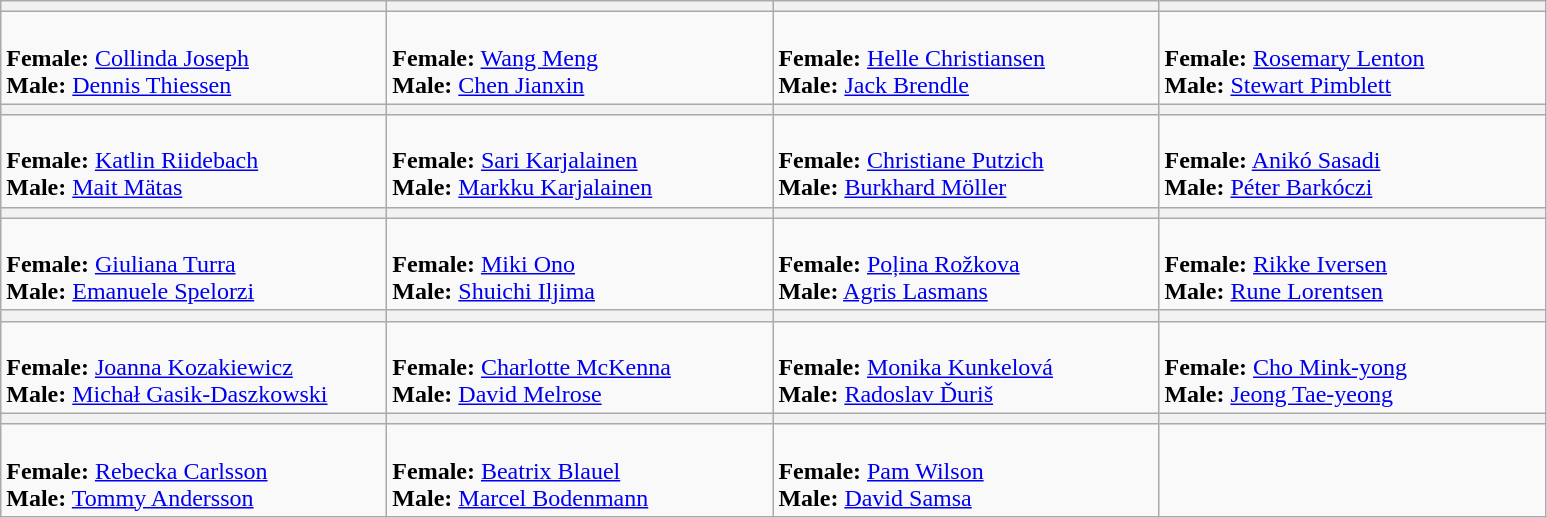<table class="wikitable">
<tr>
<th width=250></th>
<th width=250></th>
<th width=250></th>
<th width=250></th>
</tr>
<tr>
<td><br><strong>Female:</strong> <a href='#'>Collinda Joseph</a><br>
<strong>Male:</strong> <a href='#'>Dennis Thiessen</a></td>
<td><br><strong>Female:</strong> <a href='#'>Wang Meng</a><br>
<strong>Male:</strong> <a href='#'>Chen Jianxin</a></td>
<td><br><strong>Female:</strong> <a href='#'>Helle Christiansen</a><br>
<strong>Male:</strong> <a href='#'>Jack Brendle</a></td>
<td><br><strong>Female:</strong> <a href='#'>Rosemary Lenton</a><br>
<strong>Male:</strong> <a href='#'>Stewart Pimblett</a></td>
</tr>
<tr>
<th width=250></th>
<th width=250></th>
<th width=250></th>
<th width=250></th>
</tr>
<tr>
<td><br><strong>Female:</strong> <a href='#'>Katlin Riidebach</a><br>
<strong>Male:</strong> <a href='#'>Mait Mätas</a></td>
<td><br><strong>Female:</strong> <a href='#'>Sari Karjalainen</a><br>
<strong>Male:</strong> <a href='#'>Markku Karjalainen</a></td>
<td><br><strong>Female:</strong> <a href='#'>Christiane Putzich</a><br>
<strong>Male:</strong> <a href='#'>Burkhard Möller</a></td>
<td><br><strong>Female:</strong> <a href='#'>Anikó Sasadi</a><br>
<strong>Male:</strong> <a href='#'>Péter Barkóczi</a></td>
</tr>
<tr>
<th width=250></th>
<th width=250></th>
<th width=250></th>
<th width=250></th>
</tr>
<tr>
<td><br><strong>Female:</strong> <a href='#'>Giuliana Turra</a><br>
<strong>Male:</strong> <a href='#'>Emanuele Spelorzi</a></td>
<td><br><strong>Female:</strong> <a href='#'>Miki Ono</a><br>
<strong>Male:</strong> <a href='#'>Shuichi Iljima</a></td>
<td><br><strong>Female:</strong> <a href='#'>Poļina Rožkova</a><br>
<strong>Male:</strong> <a href='#'>Agris Lasmans</a></td>
<td><br><strong>Female:</strong> <a href='#'>Rikke Iversen</a><br>
<strong>Male:</strong> <a href='#'>Rune Lorentsen</a></td>
</tr>
<tr>
<th width=250></th>
<th width=250></th>
<th width=250></th>
<th width=250></th>
</tr>
<tr>
<td><br><strong>Female:</strong> <a href='#'>Joanna Kozakiewicz</a><br>
<strong>Male:</strong> <a href='#'>Michał Gasik-Daszkowski</a></td>
<td><br><strong>Female:</strong> <a href='#'>Charlotte McKenna</a><br>
<strong>Male:</strong> <a href='#'>David Melrose</a></td>
<td><br><strong>Female:</strong> <a href='#'>Monika Kunkelová</a><br>
<strong>Male:</strong> <a href='#'>Radoslav Ďuriš</a></td>
<td><br><strong>Female:</strong> <a href='#'>Cho Mink-yong</a><br>
<strong>Male:</strong> <a href='#'>Jeong Tae-yeong</a></td>
</tr>
<tr>
<th width=250></th>
<th width=250></th>
<th width=250></th>
<th width=250></th>
</tr>
<tr>
<td><br><strong>Female:</strong> <a href='#'>Rebecka Carlsson</a><br>
<strong>Male:</strong> <a href='#'>Tommy Andersson</a></td>
<td><br><strong>Female:</strong> <a href='#'>Beatrix Blauel</a><br>
<strong>Male:</strong> <a href='#'>Marcel Bodenmann</a></td>
<td><br><strong>Female:</strong> <a href='#'>Pam Wilson</a><br>
<strong>Male:</strong> <a href='#'>David Samsa</a></td>
<td></td>
</tr>
</table>
